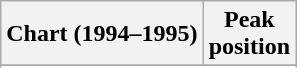<table class="wikitable sortable">
<tr>
<th align="left">Chart (1994–1995)</th>
<th align="center">Peak<br>position</th>
</tr>
<tr>
</tr>
<tr>
</tr>
</table>
